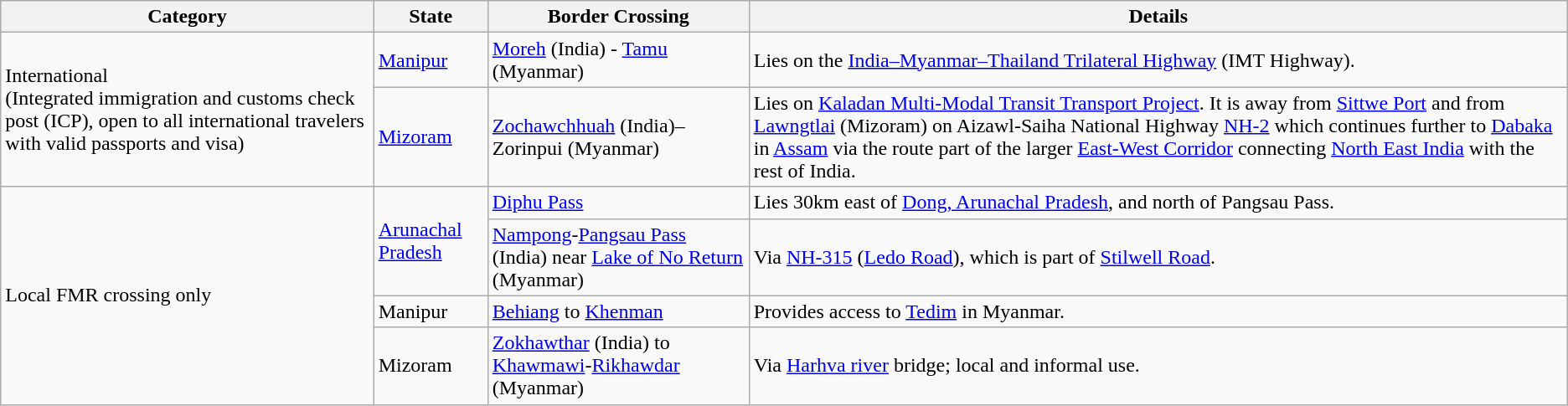<table class="wikitable sortable">
<tr>
<th>Category</th>
<th>State</th>
<th>Border Crossing</th>
<th>Details</th>
</tr>
<tr>
<td rowspan="2">International <br>(Integrated immigration and customs check post (ICP), open to all international travelers with valid passports and visa)</td>
<td><a href='#'>Manipur</a></td>
<td><a href='#'>Moreh</a> (India) - <a href='#'>Tamu</a> (Myanmar)</td>
<td>Lies on the <a href='#'>India–Myanmar–Thailand Trilateral Highway</a> (IMT Highway).</td>
</tr>
<tr>
<td><a href='#'>Mizoram</a></td>
<td><a href='#'>Zochawchhuah</a> (India)–Zorinpui (Myanmar)</td>
<td>Lies on <a href='#'>Kaladan Multi-Modal Transit Transport Project</a>. It is  away from <a href='#'>Sittwe Port</a> and  from <a href='#'>Lawngtlai</a> (Mizoram) on Aizawl-Saiha National Highway <a href='#'>NH-2</a> which continues further to <a href='#'>Dabaka</a> in <a href='#'>Assam</a> via the  route part of the larger <a href='#'>East-West Corridor</a> connecting <a href='#'>North East India</a> with the rest of India.</td>
</tr>
<tr>
<td rowspan="4">Local FMR crossing only</td>
<td rowspan="2"><a href='#'>Arunachal Pradesh</a></td>
<td><a href='#'>Diphu Pass</a></td>
<td>Lies 30km east of <a href='#'>Dong, Arunachal Pradesh</a>, and north of Pangsau Pass.</td>
</tr>
<tr>
<td><a href='#'>Nampong</a>-<a href='#'>Pangsau Pass</a> (India) near <a href='#'>Lake of No Return</a> (Myanmar)</td>
<td>Via <a href='#'>NH-315</a> (<a href='#'>Ledo Road</a>), which is part of <a href='#'>Stilwell Road</a>.</td>
</tr>
<tr>
<td rowspan="1">Manipur</td>
<td><a href='#'>Behiang</a> to <a href='#'>Khenman</a></td>
<td>Provides access to <a href='#'>Tedim</a> in Myanmar.</td>
</tr>
<tr>
<td rowspan="1">Mizoram</td>
<td><a href='#'>Zokhawthar</a> (India) to <a href='#'>Khawmawi</a>-<a href='#'>Rikhawdar</a> (Myanmar)</td>
<td>Via <a href='#'>Harhva river</a> bridge; local and informal use.</td>
</tr>
</table>
